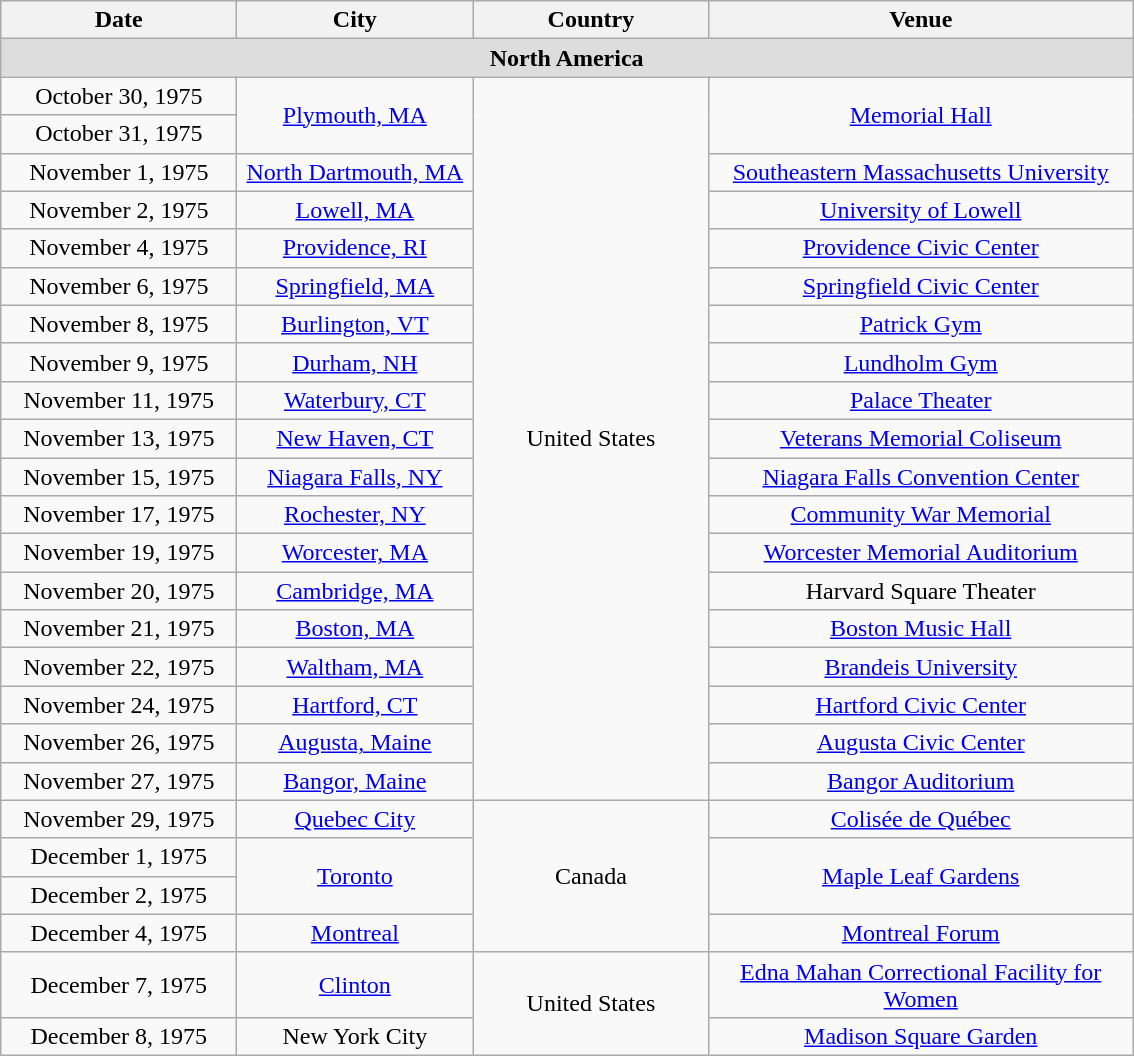<table class="wikitable" style="text-align:center">
<tr>
<th style="width:150px;">Date</th>
<th style="width:150px;">City</th>
<th style="width:150px;">Country</th>
<th style="width:275px;">Venue</th>
</tr>
<tr style="background:#ddd;">
<td colspan="4"><strong>North America</strong></td>
</tr>
<tr>
<td>October 30, 1975</td>
<td rowspan="2"><a href='#'>Plymouth, MA</a></td>
<td rowspan="19">United States</td>
<td rowspan="2"><a href='#'>Memorial Hall</a></td>
</tr>
<tr>
<td>October 31, 1975</td>
</tr>
<tr>
<td>November 1, 1975</td>
<td><a href='#'>North Dartmouth, MA</a></td>
<td><a href='#'>Southeastern Massachusetts University</a></td>
</tr>
<tr>
<td>November 2, 1975</td>
<td><a href='#'>Lowell, MA</a></td>
<td><a href='#'>University of Lowell</a></td>
</tr>
<tr>
<td>November 4, 1975</td>
<td><a href='#'>Providence, RI</a></td>
<td><a href='#'>Providence Civic Center</a></td>
</tr>
<tr>
<td>November 6, 1975</td>
<td><a href='#'>Springfield, MA</a></td>
<td><a href='#'>Springfield Civic Center</a></td>
</tr>
<tr>
<td>November 8, 1975</td>
<td><a href='#'>Burlington, VT</a></td>
<td><a href='#'>Patrick Gym</a></td>
</tr>
<tr>
<td>November 9, 1975</td>
<td><a href='#'>Durham, NH</a></td>
<td><a href='#'>Lundholm Gym</a></td>
</tr>
<tr>
<td>November 11, 1975</td>
<td><a href='#'>Waterbury, CT</a></td>
<td><a href='#'>Palace Theater</a></td>
</tr>
<tr>
<td>November 13, 1975</td>
<td><a href='#'>New Haven, CT</a></td>
<td><a href='#'>Veterans Memorial Coliseum</a></td>
</tr>
<tr>
<td>November 15, 1975</td>
<td><a href='#'>Niagara Falls, NY</a></td>
<td><a href='#'>Niagara Falls Convention Center</a></td>
</tr>
<tr>
<td>November 17, 1975</td>
<td><a href='#'>Rochester, NY</a></td>
<td><a href='#'>Community War Memorial</a></td>
</tr>
<tr>
<td>November 19, 1975</td>
<td><a href='#'>Worcester, MA</a></td>
<td><a href='#'>Worcester Memorial Auditorium</a></td>
</tr>
<tr>
<td>November 20, 1975</td>
<td><a href='#'>Cambridge, MA</a></td>
<td>Harvard Square Theater</td>
</tr>
<tr>
<td>November 21, 1975</td>
<td><a href='#'>Boston, MA</a></td>
<td><a href='#'>Boston Music Hall</a></td>
</tr>
<tr>
<td>November 22, 1975</td>
<td><a href='#'>Waltham, MA</a></td>
<td><a href='#'>Brandeis University</a></td>
</tr>
<tr>
<td>November 24, 1975</td>
<td><a href='#'>Hartford, CT</a></td>
<td><a href='#'>Hartford Civic Center</a></td>
</tr>
<tr>
<td>November 26, 1975</td>
<td><a href='#'>Augusta, Maine</a></td>
<td><a href='#'>Augusta Civic Center</a></td>
</tr>
<tr>
<td>November 27, 1975</td>
<td><a href='#'>Bangor, Maine</a></td>
<td><a href='#'>Bangor Auditorium</a></td>
</tr>
<tr>
<td>November 29, 1975</td>
<td><a href='#'>Quebec City</a></td>
<td rowspan="4">Canada</td>
<td><a href='#'>Colisée de Québec</a></td>
</tr>
<tr>
<td>December 1, 1975</td>
<td rowspan="2"><a href='#'>Toronto</a></td>
<td rowspan="2"><a href='#'>Maple Leaf Gardens</a></td>
</tr>
<tr>
<td>December 2, 1975</td>
</tr>
<tr>
<td>December 4, 1975</td>
<td><a href='#'>Montreal</a></td>
<td><a href='#'>Montreal Forum</a></td>
</tr>
<tr>
<td>December 7, 1975</td>
<td><a href='#'>Clinton</a></td>
<td rowspan="2">United States</td>
<td><a href='#'>Edna Mahan Correctional Facility for Women</a></td>
</tr>
<tr>
<td>December 8, 1975</td>
<td>New York City</td>
<td><a href='#'>Madison Square Garden</a></td>
</tr>
</table>
